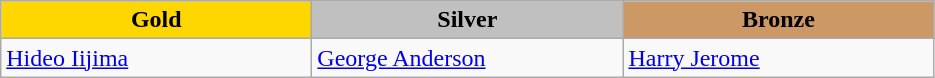<table class="wikitable" style="text-align:left">
<tr align="center">
<td width=200 bgcolor=gold><strong>Gold</strong></td>
<td width=200 bgcolor=silver><strong>Silver</strong></td>
<td width=200 bgcolor=CC9966><strong>Bronze</strong></td>
</tr>
<tr>
<td><a href='#'>Hideo Iijima</a><br><em></em></td>
<td><a href='#'>George Anderson</a><br><em></em></td>
<td><a href='#'>Harry Jerome</a><br><em></em></td>
</tr>
</table>
